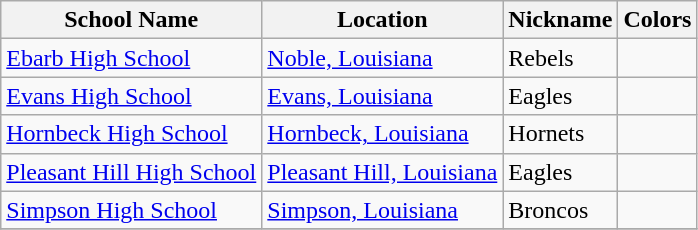<table class="wikitable">
<tr>
<th>School Name</th>
<th>Location</th>
<th>Nickname</th>
<th>Colors</th>
</tr>
<tr>
<td><a href='#'>Ebarb High School</a></td>
<td><a href='#'>Noble, Louisiana</a></td>
<td>Rebels</td>
<td> </td>
</tr>
<tr>
<td><a href='#'>Evans High School</a></td>
<td><a href='#'>Evans, Louisiana</a></td>
<td>Eagles</td>
<td> </td>
</tr>
<tr>
<td><a href='#'>Hornbeck High School</a></td>
<td><a href='#'>Hornbeck, Louisiana</a></td>
<td>Hornets</td>
<td> </td>
</tr>
<tr>
<td><a href='#'>Pleasant Hill High School</a></td>
<td><a href='#'>Pleasant Hill, Louisiana</a></td>
<td>Eagles</td>
<td> </td>
</tr>
<tr>
<td><a href='#'>Simpson High School</a></td>
<td><a href='#'>Simpson, Louisiana</a></td>
<td>Broncos</td>
<td> </td>
</tr>
<tr>
</tr>
</table>
